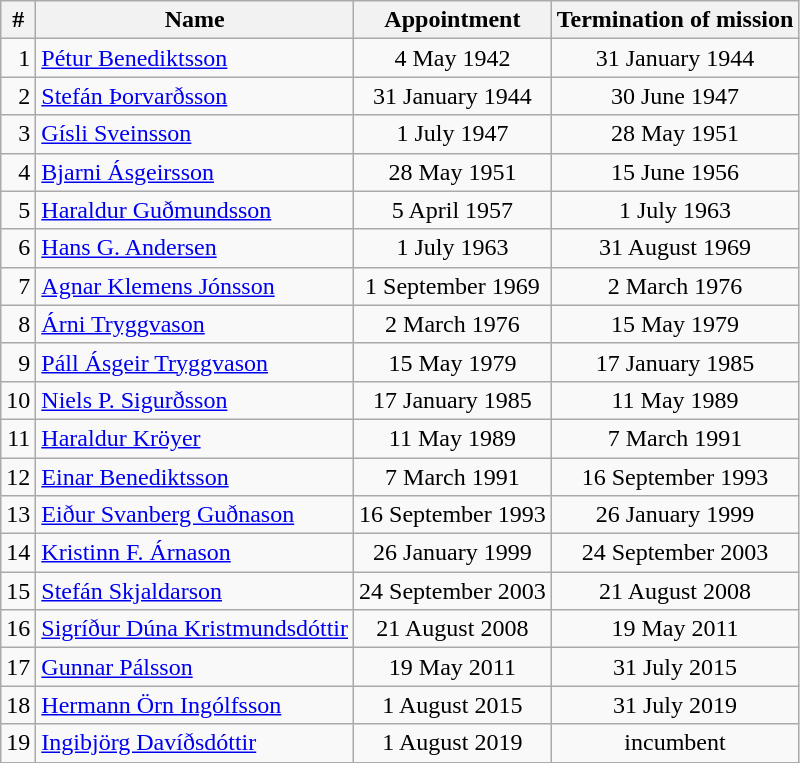<table class="wikitable">
<tr>
<th>#</th>
<th>Name</th>
<th>Appointment</th>
<th>Termination of mission</th>
</tr>
<tr>
<td style="text-align: right;">1</td>
<td><a href='#'>Pétur Benediktsson</a></td>
<td style="text-align: center;">4 May 1942</td>
<td style="text-align: center;">31 January 1944</td>
</tr>
<tr>
<td style="text-align: right;">2</td>
<td><a href='#'>Stefán Þorvarðsson</a></td>
<td style="text-align: center;">31 January 1944</td>
<td style="text-align: center;">30 June 1947</td>
</tr>
<tr>
<td style="text-align: right;">3</td>
<td><a href='#'>Gísli Sveinsson</a></td>
<td style="text-align: center;">1 July 1947</td>
<td style="text-align: center;">28 May 1951</td>
</tr>
<tr>
<td style="text-align: right;">4</td>
<td><a href='#'>Bjarni Ásgeirsson</a></td>
<td style="text-align: center;">28 May 1951</td>
<td style="text-align: center;">15 June 1956</td>
</tr>
<tr>
<td style="text-align: right;">5</td>
<td><a href='#'>Haraldur Guðmundsson</a></td>
<td style="text-align: center;">5 April 1957</td>
<td style="text-align: center;">1 July 1963</td>
</tr>
<tr>
<td style="text-align: right;">6</td>
<td><a href='#'>Hans G. Andersen</a></td>
<td style="text-align: center;">1 July 1963</td>
<td style="text-align: center;">31 August 1969</td>
</tr>
<tr>
<td style="text-align: right;">7</td>
<td><a href='#'>Agnar Klemens Jónsson</a></td>
<td style="text-align: center;">1 September 1969</td>
<td style="text-align: center;">2 March 1976</td>
</tr>
<tr>
<td style="text-align: right;">8</td>
<td><a href='#'>Árni Tryggvason</a></td>
<td style="text-align: center;">2 March 1976</td>
<td style="text-align: center;">15 May 1979</td>
</tr>
<tr>
<td style="text-align: right;">9</td>
<td><a href='#'>Páll Ásgeir Tryggvason</a></td>
<td style="text-align: center;">15 May 1979</td>
<td style="text-align: center;">17 January 1985</td>
</tr>
<tr>
<td style="text-align: right;">10</td>
<td><a href='#'>Niels P. Sigurðsson</a></td>
<td style="text-align: center;">17 January 1985</td>
<td style="text-align: center;">11 May 1989</td>
</tr>
<tr>
<td style="text-align: right;">11</td>
<td><a href='#'>Haraldur Kröyer</a></td>
<td style="text-align: center;">11 May 1989</td>
<td style="text-align: center;">7 March 1991</td>
</tr>
<tr>
<td style="text-align: right;">12</td>
<td><a href='#'>Einar Benediktsson</a></td>
<td style="text-align: center;">7 March 1991</td>
<td style="text-align: center;">16 September 1993</td>
</tr>
<tr>
<td style="text-align: right;">13</td>
<td><a href='#'>Eiður Svanberg Guðnason</a></td>
<td style="text-align: center;">16 September 1993</td>
<td style="text-align: center;">26 January 1999</td>
</tr>
<tr>
<td style="text-align: right;">14</td>
<td><a href='#'>Kristinn F. Árnason</a></td>
<td style="text-align: center;">26 January 1999</td>
<td style="text-align: center;">24 September 2003</td>
</tr>
<tr>
<td style="text-align: right;">15</td>
<td><a href='#'>Stefán Skjaldarson</a></td>
<td style="text-align: center;">24 September 2003</td>
<td style="text-align: center;">21 August 2008</td>
</tr>
<tr>
<td style="text-align: right;">16</td>
<td><a href='#'>Sigríður Dúna Kristmundsdóttir</a></td>
<td style="text-align: center;">21 August 2008</td>
<td style="text-align: center;">19 May 2011</td>
</tr>
<tr>
<td style="text-align: right;">17</td>
<td><a href='#'>Gunnar Pálsson</a></td>
<td style="text-align: center;">19 May 2011</td>
<td style="text-align: center;">31 July 2015</td>
</tr>
<tr>
<td style="text-align: right;">18</td>
<td><a href='#'>Hermann Örn Ingólfsson</a></td>
<td style="text-align: center;">1 August 2015</td>
<td style="text-align: center;">31 July 2019</td>
</tr>
<tr>
<td style="text-align: right;">19</td>
<td><a href='#'>Ingibjörg Davíðsdóttir</a></td>
<td style="text-align: center;">1 August 2019</td>
<td style="text-align: center;">incumbent</td>
</tr>
</table>
